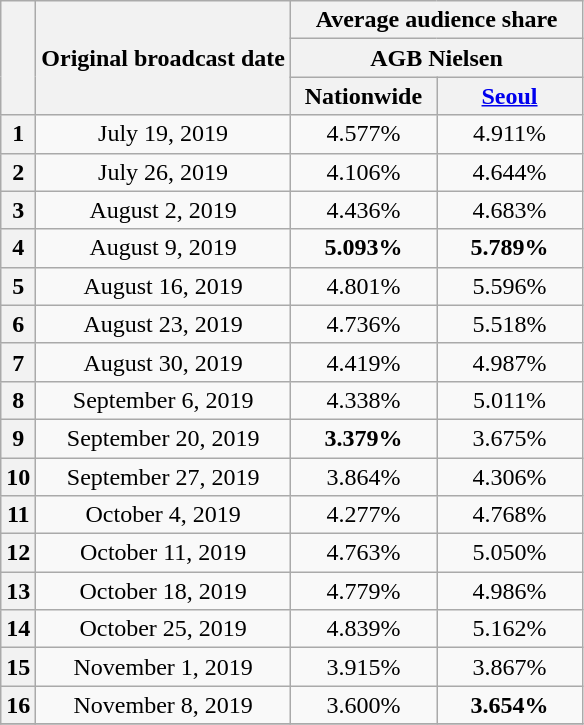<table class="wikitable" style="text-align:center">
<tr>
<th rowspan="3"></th>
<th rowspan="3">Original broadcast date</th>
<th colspan="2">Average audience share</th>
</tr>
<tr>
<th colspan="2">AGB Nielsen</th>
</tr>
<tr>
<th width=90>Nationwide</th>
<th width=90><a href='#'>Seoul</a></th>
</tr>
<tr>
<th>1</th>
<td>July 19, 2019</td>
<td>4.577%</td>
<td>4.911%</td>
</tr>
<tr>
<th>2</th>
<td>July 26, 2019</td>
<td>4.106%</td>
<td>4.644%</td>
</tr>
<tr>
<th>3</th>
<td>August 2, 2019</td>
<td>4.436%</td>
<td>4.683%</td>
</tr>
<tr>
<th>4</th>
<td>August 9, 2019</td>
<td><span><strong>5.093%</strong></span></td>
<td><span><strong>5.789%</strong></span></td>
</tr>
<tr>
<th>5</th>
<td>August 16, 2019</td>
<td>4.801%</td>
<td>5.596%</td>
</tr>
<tr>
<th>6</th>
<td>August 23, 2019</td>
<td>4.736%</td>
<td>5.518%</td>
</tr>
<tr>
<th>7</th>
<td>August 30, 2019</td>
<td>4.419%</td>
<td>4.987%</td>
</tr>
<tr>
<th>8</th>
<td>September 6, 2019</td>
<td>4.338%</td>
<td>5.011%</td>
</tr>
<tr>
<th>9</th>
<td>September 20, 2019</td>
<td><span><strong>3.379%</strong></span></td>
<td>3.675%</td>
</tr>
<tr>
<th>10</th>
<td>September 27, 2019</td>
<td>3.864%</td>
<td>4.306%</td>
</tr>
<tr>
<th>11</th>
<td>October 4, 2019</td>
<td>4.277%</td>
<td>4.768%</td>
</tr>
<tr>
<th>12</th>
<td>October 11, 2019</td>
<td>4.763%</td>
<td>5.050%</td>
</tr>
<tr>
<th>13</th>
<td>October 18, 2019</td>
<td>4.779%</td>
<td>4.986%</td>
</tr>
<tr>
<th>14</th>
<td>October 25, 2019</td>
<td>4.839%</td>
<td>5.162%</td>
</tr>
<tr>
<th>15</th>
<td>November 1, 2019</td>
<td>3.915%</td>
<td>3.867%</td>
</tr>
<tr>
<th>16</th>
<td>November 8, 2019</td>
<td>3.600%</td>
<td><span><strong>3.654%</strong></span></td>
</tr>
<tr>
</tr>
</table>
